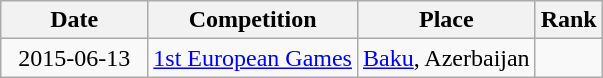<table class="wikitable">
<tr>
<th>Date</th>
<th>Competition</th>
<th>Place</th>
<th>Rank</th>
</tr>
<tr>
<td style="text-align:right">  2015-06-13  </td>
<td><a href='#'>1st European Games</a></td>
<td><a href='#'>Baku</a>, Azerbaijan</td>
<td style="text-align:right"></td>
</tr>
</table>
